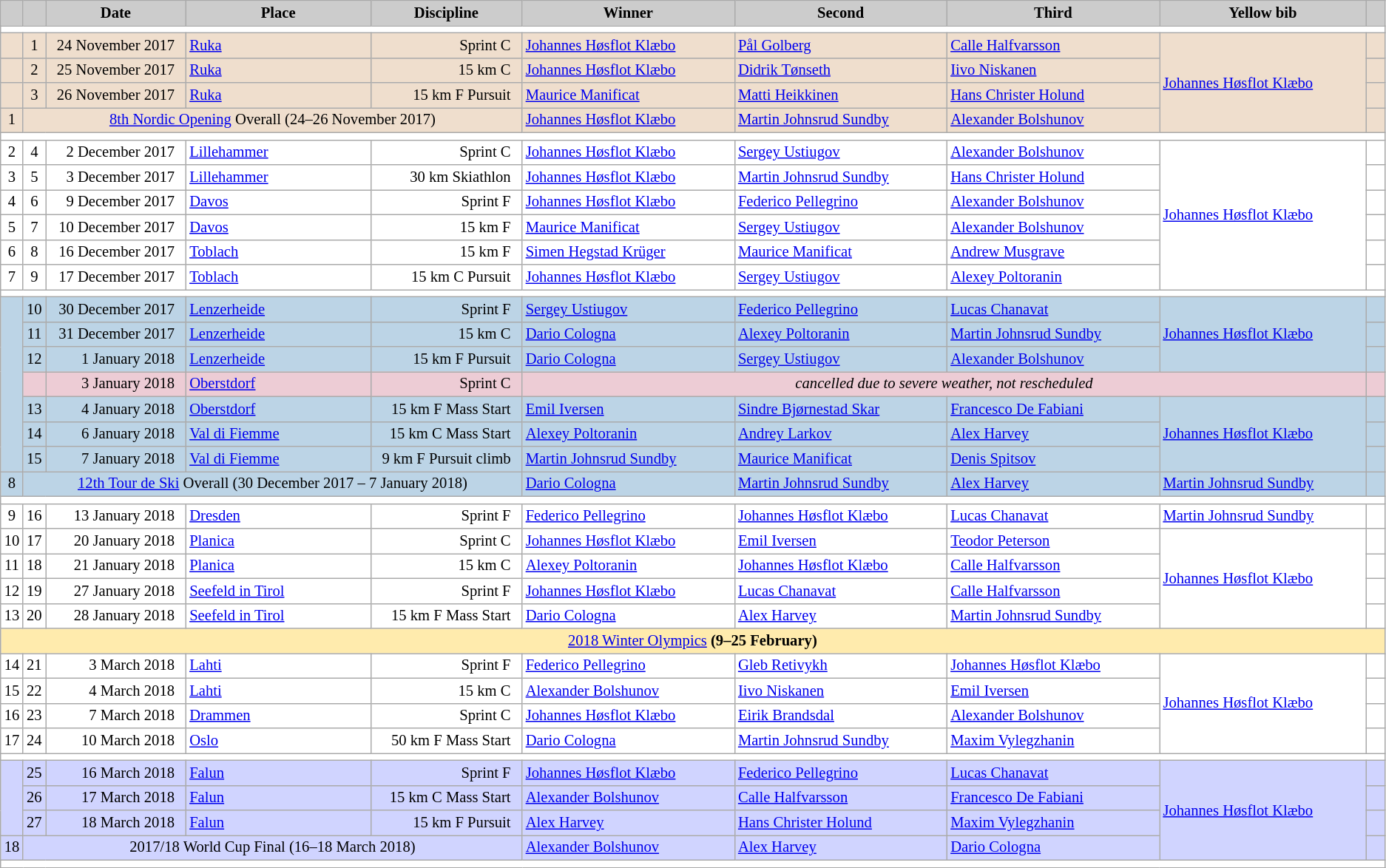<table class="wikitable plainrowheaders" style="background:#fff; font-size:86%; line-height:16px; border:grey solid 1px; border-collapse:collapse;">
<tr>
<th scope="col" style="background:#ccc; width=20 px;"></th>
<th scope="col" style="background:#ccc; width=30 px;"></th>
<th scope="col" style="background:#ccc; width:120px;">Date</th>
<th scope="col" style="background:#ccc; width:160px;">Place</th>
<th scope="col" style="background:#ccc; width:130px;">Discipline</th>
<th scope="col" style="background:#ccc; width:185px;">Winner</th>
<th scope="col" style="background:#ccc; width:185px;">Second</th>
<th scope="col" style="background:#ccc; width:185px;">Third</th>
<th scope="col" style="background:#ccc; width:180px;">Yellow bib</th>
<th scope="col" style="background:#ccc; width:10px;"></th>
</tr>
<tr>
<td colspan=10></td>
</tr>
<tr style="background-color: #EFDECD;">
<td></td>
<td align=center>1</td>
<td align=right>24 November 2017  </td>
<td> <a href='#'>Ruka</a></td>
<td align=right>Sprint C  </td>
<td> <a href='#'>Johannes Høsflot Klæbo</a></td>
<td> <a href='#'>Pål Golberg</a></td>
<td> <a href='#'>Calle Halfvarsson</a></td>
<td rowspan=4> <a href='#'>Johannes Høsflot Klæbo</a></td>
<td></td>
</tr>
<tr style="background-color: #EFDECD;">
<td></td>
<td align=center>2</td>
<td align=right>25 November 2017  </td>
<td> <a href='#'>Ruka</a></td>
<td align=right>15 km C  </td>
<td> <a href='#'>Johannes Høsflot Klæbo</a></td>
<td> <a href='#'>Didrik Tønseth</a></td>
<td> <a href='#'>Iivo Niskanen</a></td>
<td></td>
</tr>
<tr style="background-color: #EFDECD;">
<td></td>
<td align=center>3</td>
<td align=right>26 November 2017  </td>
<td> <a href='#'>Ruka</a></td>
<td align=right>15 km F Pursuit  </td>
<td> <a href='#'>Maurice Manificat</a></td>
<td> <a href='#'>Matti Heikkinen</a></td>
<td> <a href='#'>Hans Christer Holund</a></td>
<td></td>
</tr>
<tr style="background-color: #EFDECD;">
<td align=center>1</td>
<td colspan=4 align=center><a href='#'>8th Nordic Opening</a> Overall (24–26 November 2017)</td>
<td> <a href='#'>Johannes Høsflot Klæbo</a></td>
<td> <a href='#'>Martin Johnsrud Sundby</a></td>
<td> <a href='#'>Alexander Bolshunov</a></td>
<td></td>
</tr>
<tr>
<td colspan=10></td>
</tr>
<tr>
<td align=center>2</td>
<td align=center>4</td>
<td align=right>2 December 2017  </td>
<td> <a href='#'>Lillehammer</a></td>
<td align=right>Sprint C  </td>
<td> <a href='#'>Johannes Høsflot Klæbo</a></td>
<td> <a href='#'>Sergey Ustiugov</a></td>
<td> <a href='#'>Alexander Bolshunov</a></td>
<td rowspan=6> <a href='#'>Johannes Høsflot Klæbo</a></td>
<td></td>
</tr>
<tr>
<td align=center>3</td>
<td align=center>5</td>
<td align=right>3 December 2017  </td>
<td> <a href='#'>Lillehammer</a></td>
<td align=right>30 km Skiathlon  </td>
<td> <a href='#'>Johannes Høsflot Klæbo</a></td>
<td> <a href='#'>Martin Johnsrud Sundby</a></td>
<td> <a href='#'>Hans Christer Holund</a></td>
<td></td>
</tr>
<tr>
<td align=center>4</td>
<td align=center>6</td>
<td align=right>9 December 2017  </td>
<td> <a href='#'>Davos</a></td>
<td align=right>Sprint F  </td>
<td> <a href='#'>Johannes Høsflot Klæbo</a></td>
<td> <a href='#'>Federico Pellegrino</a></td>
<td> <a href='#'>Alexander Bolshunov</a></td>
<td></td>
</tr>
<tr>
<td align=center>5</td>
<td align=center>7</td>
<td align=right>10 December 2017  </td>
<td> <a href='#'>Davos</a></td>
<td align=right>15 km F  </td>
<td> <a href='#'>Maurice Manificat</a></td>
<td> <a href='#'>Sergey Ustiugov</a></td>
<td> <a href='#'>Alexander Bolshunov</a></td>
<td></td>
</tr>
<tr>
<td align=center>6</td>
<td align=center>8</td>
<td align=right>16 December 2017  </td>
<td> <a href='#'>Toblach</a></td>
<td align=right>15 km F  </td>
<td> <a href='#'>Simen Hegstad Krüger</a></td>
<td> <a href='#'>Maurice Manificat</a></td>
<td> <a href='#'>Andrew Musgrave</a></td>
<td></td>
</tr>
<tr>
<td align=center>7</td>
<td align=center>9</td>
<td align=right>17 December 2017  </td>
<td> <a href='#'>Toblach</a></td>
<td align=right>15 km C Pursuit  </td>
<td> <a href='#'>Johannes Høsflot Klæbo</a></td>
<td> <a href='#'>Sergey Ustiugov</a></td>
<td> <a href='#'>Alexey Poltoranin</a></td>
<td></td>
</tr>
<tr>
<td colspan=10></td>
</tr>
<tr bgcolor=#BCD4E6>
<td rowspan=7></td>
<td align=center>10</td>
<td align=right>30 December 2017  </td>
<td> <a href='#'>Lenzerheide</a></td>
<td align=right>Sprint F  </td>
<td> <a href='#'>Sergey Ustiugov</a></td>
<td> <a href='#'>Federico Pellegrino</a></td>
<td> <a href='#'>Lucas Chanavat</a></td>
<td rowspan=3> <a href='#'>Johannes Høsflot Klæbo</a></td>
<td></td>
</tr>
<tr bgcolor=#BCD4E6>
<td align=center>11</td>
<td align=right>31 December 2017  </td>
<td> <a href='#'>Lenzerheide</a></td>
<td align=right>15 km C  </td>
<td> <a href='#'>Dario Cologna</a></td>
<td> <a href='#'>Alexey Poltoranin</a></td>
<td> <a href='#'>Martin Johnsrud Sundby</a></td>
<td></td>
</tr>
<tr bgcolor=#BCD4E6>
<td align=center>12</td>
<td align=right>1 January 2018  </td>
<td> <a href='#'>Lenzerheide</a></td>
<td align=right>15 km F Pursuit  </td>
<td> <a href='#'>Dario Cologna</a></td>
<td> <a href='#'>Sergey Ustiugov</a></td>
<td> <a href='#'>Alexander Bolshunov</a></td>
<td></td>
</tr>
<tr bgcolor=#EDCCD5>
<td></td>
<td align=right>3 January 2018  </td>
<td> <a href='#'>Oberstdorf</a></td>
<td align=right>Sprint C  </td>
<td colspan=4 align=center><em>cancelled due to severe weather, not rescheduled</em></td>
<td></td>
</tr>
<tr bgcolor=#BCD4E6>
<td align=center>13</td>
<td align=right>4 January 2018  </td>
<td> <a href='#'>Oberstdorf</a></td>
<td align=right>15 km F Mass Start  </td>
<td> <a href='#'>Emil Iversen</a></td>
<td> <a href='#'>Sindre Bjørnestad Skar</a></td>
<td> <a href='#'>Francesco De Fabiani</a></td>
<td rowspan=3> <a href='#'>Johannes Høsflot Klæbo</a></td>
<td></td>
</tr>
<tr bgcolor=#BCD4E6>
<td align=center>14</td>
<td align=right>6 January 2018  </td>
<td> <a href='#'>Val di Fiemme</a></td>
<td align=right>15 km C Mass Start  </td>
<td> <a href='#'>Alexey Poltoranin</a></td>
<td> <a href='#'>Andrey Larkov</a></td>
<td> <a href='#'>Alex Harvey</a></td>
<td></td>
</tr>
<tr bgcolor=#BCD4E6>
<td align=center>15</td>
<td align=right>7 January 2018  </td>
<td> <a href='#'>Val di Fiemme</a></td>
<td align=right>9 km F Pursuit climb  </td>
<td> <a href='#'>Martin Johnsrud Sundby</a></td>
<td> <a href='#'>Maurice Manificat</a></td>
<td> <a href='#'>Denis Spitsov</a></td>
<td></td>
</tr>
<tr bgcolor=#BCD4E6>
<td align=center>8</td>
<td colspan=4 align=center><a href='#'>12th Tour de Ski</a> Overall (30 December 2017 – 7 January 2018)</td>
<td> <a href='#'>Dario Cologna</a></td>
<td> <a href='#'>Martin Johnsrud Sundby</a></td>
<td> <a href='#'>Alex Harvey</a></td>
<td> <a href='#'>Martin Johnsrud Sundby</a></td>
<td></td>
</tr>
<tr>
<td colspan=10></td>
</tr>
<tr>
<td align=center>9</td>
<td align=center>16</td>
<td align=right>13 January 2018  </td>
<td> <a href='#'>Dresden</a></td>
<td align=right>Sprint F  </td>
<td> <a href='#'>Federico Pellegrino</a></td>
<td> <a href='#'>Johannes Høsflot Klæbo</a></td>
<td> <a href='#'>Lucas Chanavat</a></td>
<td rowspan=1> <a href='#'>Martin Johnsrud Sundby</a></td>
<td></td>
</tr>
<tr>
<td align=center>10</td>
<td align=center>17</td>
<td align=right>20 January 2018  </td>
<td> <a href='#'>Planica</a></td>
<td align=right>Sprint C  </td>
<td> <a href='#'>Johannes Høsflot Klæbo</a></td>
<td> <a href='#'>Emil Iversen</a></td>
<td> <a href='#'>Teodor Peterson</a></td>
<td rowspan=4> <a href='#'>Johannes Høsflot Klæbo</a></td>
<td></td>
</tr>
<tr>
<td align=center>11</td>
<td align=center>18</td>
<td align=right>21 January 2018  </td>
<td> <a href='#'>Planica</a></td>
<td align=right>15 km C  </td>
<td> <a href='#'>Alexey Poltoranin</a></td>
<td> <a href='#'>Johannes Høsflot Klæbo</a></td>
<td> <a href='#'>Calle Halfvarsson</a></td>
<td></td>
</tr>
<tr>
<td align=center>12</td>
<td align=center>19</td>
<td align=right>27 January 2018  </td>
<td> <a href='#'>Seefeld in Tirol</a></td>
<td align=right>Sprint F  </td>
<td> <a href='#'>Johannes Høsflot Klæbo</a></td>
<td> <a href='#'>Lucas Chanavat</a></td>
<td> <a href='#'>Calle Halfvarsson</a></td>
<td></td>
</tr>
<tr>
<td align=center>13</td>
<td align=center>20</td>
<td align=right>28 January 2018  </td>
<td> <a href='#'>Seefeld in Tirol</a></td>
<td align=right>15 km F Mass Start  </td>
<td> <a href='#'>Dario Cologna</a></td>
<td> <a href='#'>Alex Harvey</a></td>
<td> <a href='#'>Martin Johnsrud Sundby</a></td>
<td></td>
</tr>
<tr style="background:#FFEBAD">
<td colspan=11 align=center><a href='#'>2018 Winter Olympics</a>  <strong>(9–25 February)</strong></td>
</tr>
<tr>
<td align=center>14</td>
<td align=center>21</td>
<td align=right>3 March 2018  </td>
<td> <a href='#'>Lahti</a></td>
<td align=right>Sprint F  </td>
<td> <a href='#'>Federico Pellegrino</a></td>
<td> <a href='#'>Gleb Retivykh</a></td>
<td> <a href='#'>Johannes Høsflot Klæbo</a></td>
<td rowspan=4> <a href='#'>Johannes Høsflot Klæbo</a></td>
<td></td>
</tr>
<tr>
<td align=center>15</td>
<td align=center>22</td>
<td align=right>4 March 2018  </td>
<td> <a href='#'>Lahti</a></td>
<td align=right>15 km C  </td>
<td> <a href='#'>Alexander Bolshunov</a></td>
<td> <a href='#'>Iivo Niskanen</a></td>
<td> <a href='#'>Emil Iversen</a></td>
<td></td>
</tr>
<tr>
<td align=center>16</td>
<td align=center>23</td>
<td align=right>7 March 2018  </td>
<td> <a href='#'>Drammen</a></td>
<td align=right>Sprint C  </td>
<td> <a href='#'>Johannes Høsflot Klæbo</a></td>
<td> <a href='#'>Eirik Brandsdal</a></td>
<td> <a href='#'>Alexander Bolshunov</a></td>
<td></td>
</tr>
<tr>
<td align=center>17</td>
<td align=center>24</td>
<td align=right>10 March 2018  </td>
<td> <a href='#'>Oslo</a></td>
<td align=right>50 km F Mass Start  </td>
<td> <a href='#'>Dario Cologna</a></td>
<td> <a href='#'>Martin Johnsrud Sundby</a></td>
<td> <a href='#'>Maxim Vylegzhanin</a></td>
<td></td>
</tr>
<tr>
<td colspan=10></td>
</tr>
<tr bgcolor=#D0D4FF>
<td rowspan=3></td>
<td align=center>25</td>
<td align=right>16 March 2018  </td>
<td> <a href='#'>Falun</a></td>
<td align=right>Sprint F  </td>
<td> <a href='#'>Johannes Høsflot Klæbo</a></td>
<td> <a href='#'>Federico Pellegrino</a></td>
<td> <a href='#'>Lucas Chanavat</a></td>
<td rowspan=4> <a href='#'>Johannes Høsflot Klæbo</a></td>
<td></td>
</tr>
<tr bgcolor=#D0D4FF>
<td align=center>26</td>
<td align=right>17 March 2018  </td>
<td> <a href='#'>Falun</a></td>
<td align=right>15 km C Mass Start  </td>
<td> <a href='#'>Alexander Bolshunov</a></td>
<td> <a href='#'>Calle Halfvarsson</a></td>
<td> <a href='#'>Francesco De Fabiani</a></td>
<td></td>
</tr>
<tr bgcolor=#D0D4FF>
<td align=center>27</td>
<td align=right>18 March 2018  </td>
<td> <a href='#'>Falun</a></td>
<td align=right>15 km F Pursuit  </td>
<td> <a href='#'>Alex Harvey</a></td>
<td> <a href='#'>Hans Christer Holund</a></td>
<td> <a href='#'>Maxim Vylegzhanin</a></td>
<td></td>
</tr>
<tr style="background-color: #D0D4FF;">
<td align=center>18</td>
<td colspan=4 align=center>2017/18 World Cup Final (16–18 March 2018)</td>
<td> <a href='#'>Alexander Bolshunov</a></td>
<td> <a href='#'>Alex Harvey</a></td>
<td> <a href='#'>Dario Cologna</a></td>
<td></td>
</tr>
<tr>
<td colspan=10></td>
</tr>
</table>
